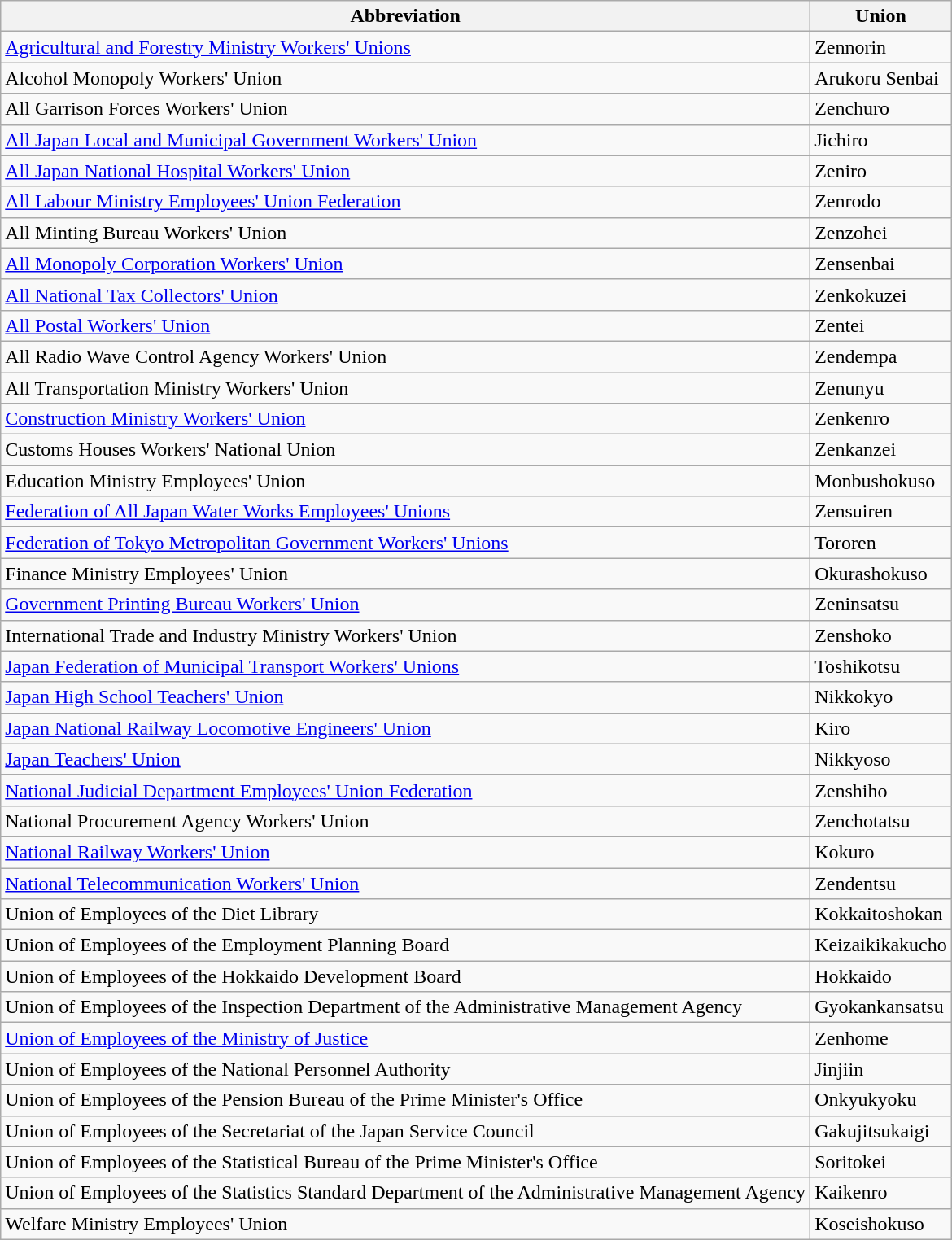<table class="wikitable sortable">
<tr>
<th>Abbreviation</th>
<th>Union</th>
</tr>
<tr>
<td><a href='#'>Agricultural and Forestry Ministry Workers' Unions</a></td>
<td>Zennorin</td>
</tr>
<tr>
<td>Alcohol Monopoly Workers' Union</td>
<td>Arukoru Senbai</td>
</tr>
<tr>
<td>All Garrison Forces Workers' Union</td>
<td>Zenchuro</td>
</tr>
<tr>
<td><a href='#'>All Japan Local and Municipal Government Workers' Union</a></td>
<td>Jichiro</td>
</tr>
<tr>
<td><a href='#'>All Japan National Hospital Workers' Union</a></td>
<td>Zeniro</td>
</tr>
<tr>
<td><a href='#'>All Labour Ministry Employees' Union Federation</a></td>
<td>Zenrodo</td>
</tr>
<tr>
<td>All Minting Bureau Workers' Union</td>
<td>Zenzohei</td>
</tr>
<tr>
<td><a href='#'>All Monopoly Corporation Workers' Union</a></td>
<td>Zensenbai</td>
</tr>
<tr>
<td><a href='#'>All National Tax Collectors' Union</a></td>
<td>Zenkokuzei</td>
</tr>
<tr>
<td><a href='#'>All Postal Workers' Union</a></td>
<td>Zentei</td>
</tr>
<tr>
<td>All Radio Wave Control Agency Workers' Union</td>
<td>Zendempa</td>
</tr>
<tr>
<td>All Transportation Ministry Workers' Union</td>
<td>Zenunyu</td>
</tr>
<tr>
<td><a href='#'>Construction Ministry Workers' Union</a></td>
<td>Zenkenro</td>
</tr>
<tr>
<td>Customs Houses Workers' National Union</td>
<td>Zenkanzei</td>
</tr>
<tr>
<td>Education Ministry Employees' Union</td>
<td>Monbushokuso</td>
</tr>
<tr>
<td><a href='#'>Federation of All Japan Water Works Employees' Unions</a></td>
<td>Zensuiren</td>
</tr>
<tr>
<td><a href='#'>Federation of Tokyo Metropolitan Government Workers' Unions</a></td>
<td>Tororen</td>
</tr>
<tr>
<td>Finance Ministry Employees' Union</td>
<td>Okurashokuso</td>
</tr>
<tr>
<td><a href='#'>Government Printing Bureau Workers' Union</a></td>
<td>Zeninsatsu</td>
</tr>
<tr>
<td>International Trade and Industry Ministry Workers' Union</td>
<td>Zenshoko</td>
</tr>
<tr>
<td><a href='#'>Japan Federation of Municipal Transport Workers' Unions</a></td>
<td>Toshikotsu</td>
</tr>
<tr>
<td><a href='#'>Japan High School Teachers' Union</a></td>
<td>Nikkokyo</td>
</tr>
<tr>
<td><a href='#'>Japan National Railway Locomotive Engineers' Union</a></td>
<td>Kiro</td>
</tr>
<tr>
<td><a href='#'>Japan Teachers' Union</a></td>
<td>Nikkyoso</td>
</tr>
<tr>
<td><a href='#'>National Judicial Department Employees' Union Federation</a></td>
<td>Zenshiho</td>
</tr>
<tr>
<td>National Procurement Agency Workers' Union</td>
<td>Zenchotatsu</td>
</tr>
<tr>
<td><a href='#'>National Railway Workers' Union</a></td>
<td>Kokuro</td>
</tr>
<tr>
<td><a href='#'>National Telecommunication Workers' Union</a></td>
<td>Zendentsu</td>
</tr>
<tr>
<td>Union of Employees of the Diet Library</td>
<td>Kokkaitoshokan</td>
</tr>
<tr>
<td>Union of Employees of the Employment Planning Board</td>
<td>Keizaikikakucho</td>
</tr>
<tr>
<td>Union of Employees of the Hokkaido Development Board</td>
<td>Hokkaido</td>
</tr>
<tr>
<td>Union of Employees of the Inspection Department of the Administrative Management Agency</td>
<td>Gyokankansatsu</td>
</tr>
<tr>
<td><a href='#'>Union of Employees of the Ministry of Justice</a></td>
<td>Zenhome</td>
</tr>
<tr>
<td>Union of Employees of the National Personnel Authority</td>
<td>Jinjiin</td>
</tr>
<tr>
<td>Union of Employees of the Pension Bureau of the Prime Minister's Office</td>
<td>Onkyukyoku</td>
</tr>
<tr>
<td>Union of Employees of the Secretariat of the Japan Service Council</td>
<td>Gakujitsukaigi</td>
</tr>
<tr>
<td>Union of Employees of the Statistical Bureau of the Prime Minister's Office</td>
<td>Soritokei</td>
</tr>
<tr>
<td>Union of Employees of the Statistics Standard Department of the Administrative Management Agency</td>
<td>Kaikenro</td>
</tr>
<tr>
<td>Welfare Ministry Employees' Union</td>
<td>Koseishokuso</td>
</tr>
</table>
